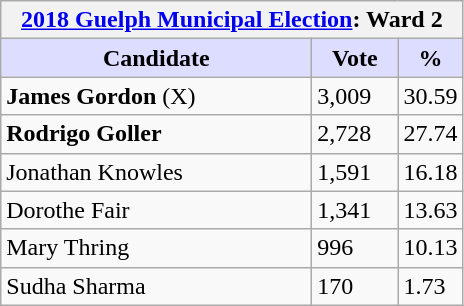<table class=wikitable>
<tr>
<th colspan="3"><a href='#'>2018 Guelph Municipal Election</a>: Ward 2</th>
</tr>
<tr>
<th style="background:#ddf; width:200px;">Candidate</th>
<th style="background:#ddf; width:50px;">Vote</th>
<th style="background:#ddf; width:30px;">%</th>
</tr>
<tr>
<td><strong>James Gordon</strong> (X)</td>
<td>3,009</td>
<td>30.59</td>
</tr>
<tr>
<td><strong>Rodrigo Goller</strong></td>
<td>2,728</td>
<td>27.74</td>
</tr>
<tr>
<td>Jonathan Knowles</td>
<td>1,591</td>
<td>16.18</td>
</tr>
<tr>
<td>Dorothe Fair</td>
<td>1,341</td>
<td>13.63</td>
</tr>
<tr>
<td>Mary Thring</td>
<td>996</td>
<td>10.13</td>
</tr>
<tr>
<td>Sudha Sharma</td>
<td>170</td>
<td>1.73</td>
</tr>
</table>
